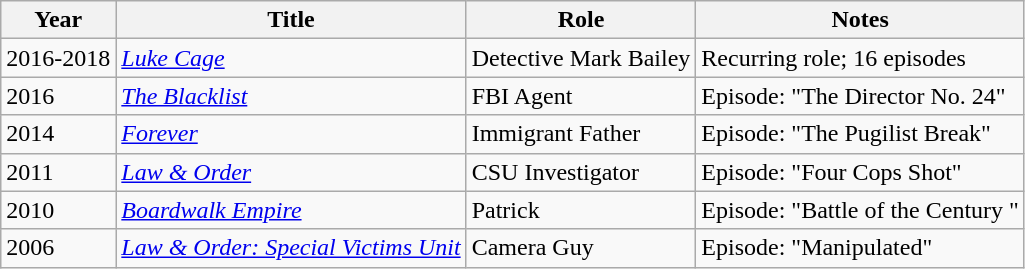<table class="wikitable">
<tr>
<th>Year</th>
<th>Title</th>
<th>Role</th>
<th>Notes</th>
</tr>
<tr>
<td>2016-2018</td>
<td><em><a href='#'>Luke Cage</a></em></td>
<td>Detective Mark Bailey</td>
<td>Recurring role; 16 episodes</td>
</tr>
<tr>
<td>2016</td>
<td><em><a href='#'>The Blacklist</a></em></td>
<td>FBI Agent</td>
<td>Episode: "The Director No. 24"</td>
</tr>
<tr>
<td>2014</td>
<td><em><a href='#'>Forever</a></em></td>
<td>Immigrant Father</td>
<td>Episode: "The Pugilist Break"</td>
</tr>
<tr>
<td>2011</td>
<td><em><a href='#'>Law & Order</a></em></td>
<td>CSU Investigator</td>
<td>Episode: "Four Cops Shot"</td>
</tr>
<tr>
<td>2010</td>
<td><em><a href='#'>Boardwalk Empire</a></em></td>
<td>Patrick</td>
<td>Episode: "Battle of the Century "</td>
</tr>
<tr>
<td>2006</td>
<td><em><a href='#'>Law & Order: Special Victims Unit</a></em></td>
<td>Camera Guy</td>
<td>Episode: "Manipulated"</td>
</tr>
</table>
